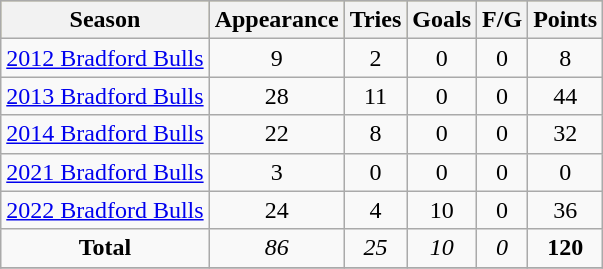<table class="wikitable" style="text-align:center;">
<tr bgcolor=#bdb76b>
<th>Season</th>
<th>Appearance</th>
<th>Tries</th>
<th>Goals</th>
<th>F/G</th>
<th>Points</th>
</tr>
<tr>
<td><a href='#'>2012 Bradford Bulls</a></td>
<td>9</td>
<td>2</td>
<td>0</td>
<td>0</td>
<td>8</td>
</tr>
<tr>
<td><a href='#'>2013 Bradford Bulls</a></td>
<td>28</td>
<td>11</td>
<td>0</td>
<td>0</td>
<td>44</td>
</tr>
<tr>
<td><a href='#'>2014 Bradford Bulls</a></td>
<td>22</td>
<td>8</td>
<td>0</td>
<td>0</td>
<td>32</td>
</tr>
<tr>
<td><a href='#'>2021 Bradford Bulls</a></td>
<td>3</td>
<td>0</td>
<td>0</td>
<td>0</td>
<td>0</td>
</tr>
<tr>
<td><a href='#'>2022 Bradford Bulls</a></td>
<td>24</td>
<td>4</td>
<td>10</td>
<td>0</td>
<td>36</td>
</tr>
<tr>
<td><strong>Total</strong></td>
<td><em>86</em></td>
<td><em>25</em></td>
<td><em>10</em></td>
<td><em>0</em></td>
<td><strong>120</strong></td>
</tr>
<tr>
</tr>
</table>
